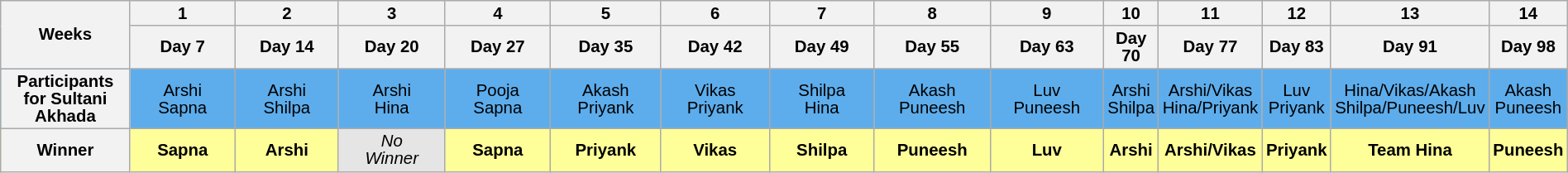<table class="wikitable" style="text-align:center; width:100%; font-size:85%; font-family: sans-serif; line-height:14px;">
<tr>
<th rowspan="2" style="width: 10%;">Weeks</th>
<th style="width: 10%;">1</th>
<th style="width: 10%;">2</th>
<th style="width: 10%;">3</th>
<th style="width: 10%;">4</th>
<th style="width: 10%;">5</th>
<th style="width: 10%;">6</th>
<th style="width: 10%;">7</th>
<th style="width: 10%;">8</th>
<th style="width: 10%;">9</th>
<th style="width: 10%;">10</th>
<th style="width: 10%;">11</th>
<th style="width: 10%;">12</th>
<th style="width: 10%;">13</th>
<th style="width: 10%;">14</th>
</tr>
<tr>
<th style="width: 10%;">Day 7</th>
<th style="width: 10%;">Day 14</th>
<th style="width: 10%;">Day 20</th>
<th style="width: 10%;">Day 27</th>
<th style="width: 10%;">Day 35</th>
<th style="width: 10%;">Day 42</th>
<th style="width: 10%;">Day 49</th>
<th style="width: 10%;">Day 55</th>
<th style="width: 10%;">Day 63</th>
<th style="width: 10%;">Day 70</th>
<th style="width: 10%;">Day 77</th>
<th style="width: 10%;">Day 83</th>
<th style="width: 10%;">Day 91</th>
<th style="width: 10%;">Day 98</th>
</tr>
<tr style="background:#5DADEC;" |>
<th>Participants for Sultani Akhada</th>
<td>Arshi<br>Sapna</td>
<td>Arshi<br>Shilpa</td>
<td>Arshi<br>Hina</td>
<td>Pooja<br>Sapna</td>
<td>Akash<br>Priyank</td>
<td>Vikas<br>Priyank</td>
<td>Shilpa<br>Hina</td>
<td>Akash<br>Puneesh</td>
<td>Luv<br>Puneesh</td>
<td>Arshi<br>Shilpa</td>
<td>Arshi/Vikas<br>Hina/Priyank</td>
<td>Luv<br>Priyank</td>
<td>Hina/Vikas/Akash<br>Shilpa/Puneesh/Luv</td>
<td>Akash<br>Puneesh</td>
</tr>
<tr style="background:#FFFF99;" |>
<th>Winner</th>
<td><strong>Sapna</strong></td>
<td><strong>Arshi</strong></td>
<td style="background:#E5E5E5;"><em>No<br>Winner</em></td>
<td><strong>Sapna</strong></td>
<td><strong>Priyank</strong></td>
<td><strong>Vikas</strong></td>
<td><strong>Shilpa</strong></td>
<td><strong>Puneesh</strong></td>
<td><strong>Luv</strong></td>
<td><strong>Arshi</strong></td>
<td><strong>Arshi/Vikas</strong></td>
<td><strong>Priyank</strong></td>
<td><strong>Team Hina</strong></td>
<td><strong>Puneesh</strong></td>
</tr>
</table>
